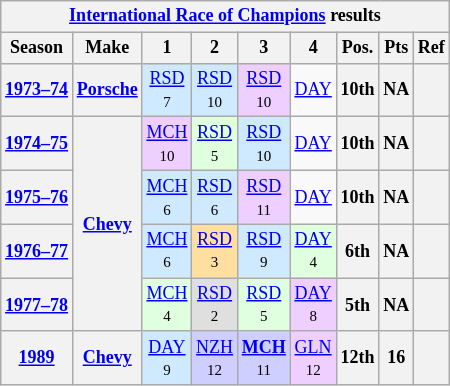<table class="wikitable" style="text-align:center; font-size:75%">
<tr>
<th colspan=9><a href='#'>International Race of Champions</a> results</th>
</tr>
<tr>
<th>Season</th>
<th>Make</th>
<th>1</th>
<th>2</th>
<th>3</th>
<th>4</th>
<th>Pos.</th>
<th>Pts</th>
<th>Ref</th>
</tr>
<tr>
<th><a href='#'>1973–74</a></th>
<th><a href='#'>Porsche</a></th>
<td style="background:#CFEAFF;"><a href='#'>RSD</a><br><small>7</small></td>
<td style="background:#CFEAFF;"><a href='#'>RSD</a><br><small>10</small></td>
<td style="background:#EFCFFF;"><a href='#'>RSD</a><br><small>10</small></td>
<td><a href='#'>DAY</a></td>
<th>10th</th>
<th>NA</th>
<th></th>
</tr>
<tr>
<th><a href='#'>1974–75</a></th>
<th rowspan=4><a href='#'>Chevy</a></th>
<td style="background:#EFCFFF;"><a href='#'>MCH</a><br><small>10</small></td>
<td style="background:#DFFFDF;"><a href='#'>RSD</a><br><small>5</small></td>
<td style="background:#CFEAFF;"><a href='#'>RSD</a><br><small>10</small></td>
<td><a href='#'>DAY</a></td>
<th>10th</th>
<th>NA</th>
<th></th>
</tr>
<tr>
<th><a href='#'>1975–76</a></th>
<td style="background:#CFEAFF;"><a href='#'>MCH</a><br><small>6</small></td>
<td style="background:#CFEAFF;"><a href='#'>RSD</a><br><small>6</small></td>
<td style="background:#EFCFFF;"><a href='#'>RSD</a><br><small>11</small></td>
<td><a href='#'>DAY</a></td>
<th>10th</th>
<th>NA</th>
<th></th>
</tr>
<tr>
<th><a href='#'>1976–77</a></th>
<td style="background:#CFEAFF;"><a href='#'>MCH</a><br><small>6</small></td>
<td style="background:#FFDF9F;"><a href='#'>RSD</a><br><small>3</small></td>
<td style="background:#CFEAFF;"><a href='#'>RSD</a><br><small>9</small></td>
<td style="background:#DFFFDF;"><a href='#'>DAY</a><br><small>4</small></td>
<th>6th</th>
<th>NA</th>
<th></th>
</tr>
<tr>
<th><a href='#'>1977–78</a></th>
<td style="background:#DFFFDF;"><a href='#'>MCH</a><br><small>4</small></td>
<td style="background:#DFDFDF;"><a href='#'>RSD</a><br><small>2</small></td>
<td style="background:#DFFFDF;"><a href='#'>RSD</a><br><small>5</small></td>
<td style="background:#EFCFFF;"><a href='#'>DAY</a><br><small>8</small></td>
<th>5th</th>
<th>NA</th>
<th></th>
</tr>
<tr>
<th><a href='#'>1989</a></th>
<th><a href='#'>Chevy</a></th>
<td style="background:#CFEAFF;"><a href='#'>DAY</a><br><small>9</small></td>
<td style="background:#CFCFFF;"><a href='#'>NZH</a><br><small>12</small></td>
<td style="background:#CFCFFF;"><strong><a href='#'>MCH</a></strong><br><small>11</small></td>
<td style="background:#EFCFFF;"><a href='#'>GLN</a><br><small>12</small></td>
<th>12th</th>
<th>16</th>
<th></th>
</tr>
</table>
